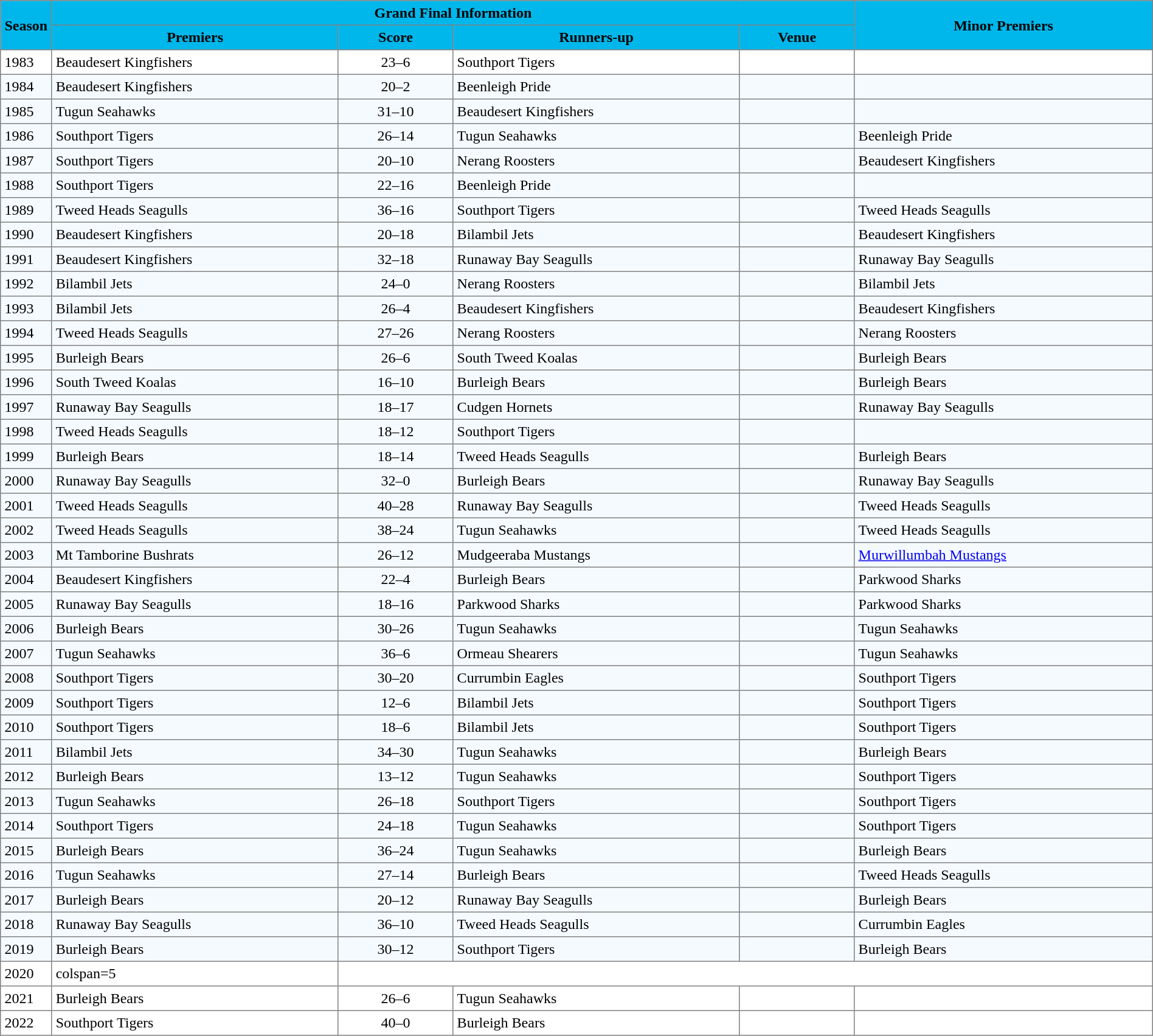<table border=1 style="border-collapse:collapse; font-size:100%;" cellpadding=4 cellspacing=0 width=100%>
<tr bgcolor=#00B7EB>
<th rowspan=2 width=04%>Season</th>
<th rowspan=1 colspan=4>Grand Final Information</th>
<th rowspan=2 width=40%>Minor Premiers</th>
</tr>
<tr bgcolor=#00B7EB>
<th rowspan=1 width=25%>Premiers</th>
<th rowspan=1 width=10%>Score</th>
<th rowspan=1 width=25%>Runners-up</th>
<th rowspan=1 width=10%>Venue</th>
</tr>
<tr bgcolor=#FFFFFF>
<td>1983</td>
<td> Beaudesert Kingfishers</td>
<td align=center>23–6</td>
<td> Southport Tigers</td>
<td></td>
<td></td>
</tr>
<tr bgcolor=#F5FAFF>
<td>1984</td>
<td> Beaudesert Kingfishers</td>
<td align=center>20–2</td>
<td> Beenleigh Pride</td>
<td></td>
<td></td>
</tr>
<tr bgcolor=#F5FAFF>
<td>1985</td>
<td> Tugun Seahawks</td>
<td align=center>31–10</td>
<td> Beaudesert Kingfishers</td>
<td></td>
<td></td>
</tr>
<tr bgcolor=#F5FAFF>
<td>1986</td>
<td> Southport Tigers</td>
<td align=center>26–14</td>
<td> Tugun Seahawks</td>
<td></td>
<td> Beenleigh Pride</td>
</tr>
<tr bgcolor=#F5FAFF>
<td>1987</td>
<td> Southport Tigers</td>
<td align=center>20–10</td>
<td> Nerang Roosters</td>
<td></td>
<td> Beaudesert Kingfishers</td>
</tr>
<tr bgcolor=#F5FAFF>
<td>1988</td>
<td> Southport Tigers</td>
<td align=center>22–16</td>
<td> Beenleigh Pride</td>
<td></td>
<td></td>
</tr>
<tr bgcolor=#F5FAFF>
<td>1989</td>
<td> Tweed Heads Seagulls</td>
<td align=center>36–16</td>
<td> Southport Tigers</td>
<td></td>
<td> Tweed Heads Seagulls</td>
</tr>
<tr bgcolor=#F5FAFF>
<td>1990</td>
<td> Beaudesert Kingfishers</td>
<td align=center>20–18</td>
<td> Bilambil Jets</td>
<td></td>
<td> Beaudesert Kingfishers</td>
</tr>
<tr bgcolor=#F5FAFF>
<td>1991</td>
<td> Beaudesert Kingfishers</td>
<td align=center>32–18</td>
<td> Runaway Bay Seagulls</td>
<td></td>
<td> Runaway Bay Seagulls</td>
</tr>
<tr bgcolor=#F5FAFF>
<td>1992</td>
<td> Bilambil Jets</td>
<td align=center>24–0</td>
<td> Nerang Roosters</td>
<td></td>
<td> Bilambil Jets</td>
</tr>
<tr bgcolor=#F5FAFF>
<td>1993</td>
<td> Bilambil Jets</td>
<td align=center>26–4</td>
<td> Beaudesert Kingfishers</td>
<td></td>
<td> Beaudesert Kingfishers</td>
</tr>
<tr bgcolor=#F5FAFF>
<td>1994</td>
<td> Tweed Heads Seagulls</td>
<td align=center>27–26</td>
<td> Nerang Roosters</td>
<td></td>
<td> Nerang Roosters</td>
</tr>
<tr bgcolor=#F5FAFF>
<td>1995</td>
<td> Burleigh Bears</td>
<td align=center>26–6</td>
<td> South Tweed Koalas</td>
<td></td>
<td> Burleigh Bears</td>
</tr>
<tr bgcolor=#F5FAFF>
<td>1996</td>
<td> South Tweed Koalas</td>
<td align=center>16–10</td>
<td> Burleigh Bears</td>
<td></td>
<td> Burleigh Bears</td>
</tr>
<tr bgcolor=#F5FAFF>
<td>1997</td>
<td> Runaway Bay Seagulls</td>
<td align=center>18–17</td>
<td> Cudgen Hornets</td>
<td></td>
<td> Runaway Bay Seagulls</td>
</tr>
<tr bgcolor=#F5FAFF>
<td>1998</td>
<td> Tweed Heads Seagulls</td>
<td align=center>18–12</td>
<td> Southport Tigers</td>
<td></td>
<td></td>
</tr>
<tr bgcolor=#F5FAFF>
<td>1999</td>
<td> Burleigh Bears</td>
<td align=center>18–14</td>
<td> Tweed Heads Seagulls</td>
<td></td>
<td> Burleigh Bears</td>
</tr>
<tr bgcolor=#F5FAFF>
<td>2000</td>
<td> Runaway Bay Seagulls</td>
<td align=center>32–0</td>
<td> Burleigh Bears</td>
<td></td>
<td> Runaway Bay Seagulls</td>
</tr>
<tr bgcolor=#F5FAFF>
<td>2001</td>
<td> Tweed Heads Seagulls</td>
<td align=center>40–28</td>
<td> Runaway Bay Seagulls</td>
<td></td>
<td> Tweed Heads Seagulls</td>
</tr>
<tr bgcolor=#F5FAFF>
<td>2002</td>
<td> Tweed Heads Seagulls</td>
<td align=center>38–24</td>
<td> Tugun Seahawks</td>
<td></td>
<td> Tweed Heads Seagulls</td>
</tr>
<tr bgcolor=#F5FAFF>
<td>2003</td>
<td> Mt Tamborine Bushrats</td>
<td align=center>26–12</td>
<td> Mudgeeraba Mustangs</td>
<td></td>
<td> <a href='#'>Murwillumbah Mustangs</a></td>
</tr>
<tr bgcolor=#F5FAFF>
<td>2004</td>
<td> Beaudesert Kingfishers</td>
<td align=center>22–4</td>
<td> Burleigh Bears</td>
<td></td>
<td> Parkwood Sharks</td>
</tr>
<tr bgcolor=#F5FAFF>
<td>2005</td>
<td> Runaway Bay Seagulls</td>
<td align=center>18–16</td>
<td> Parkwood Sharks</td>
<td></td>
<td> Parkwood Sharks</td>
</tr>
<tr bgcolor=#F5FAFF>
<td>2006</td>
<td> Burleigh Bears</td>
<td align=center>30–26</td>
<td> Tugun Seahawks</td>
<td></td>
<td> Tugun Seahawks</td>
</tr>
<tr bgcolor=#F5FAFF>
<td>2007</td>
<td> Tugun Seahawks</td>
<td align=center>36–6</td>
<td> Ormeau Shearers</td>
<td></td>
<td> Tugun Seahawks</td>
</tr>
<tr bgcolor=#F5FAFF>
<td>2008</td>
<td> Southport Tigers</td>
<td align=center>30–20</td>
<td> Currumbin Eagles</td>
<td></td>
<td> Southport Tigers</td>
</tr>
<tr bgcolor=#F5FAFF>
<td>2009</td>
<td> Southport Tigers</td>
<td align=center>12–6</td>
<td> Bilambil Jets</td>
<td></td>
<td> Southport Tigers</td>
</tr>
<tr bgcolor=#F5FAFF>
<td>2010</td>
<td> Southport Tigers</td>
<td align=center>18–6</td>
<td> Bilambil Jets</td>
<td></td>
<td> Southport Tigers</td>
</tr>
<tr bgcolor=#F5FAFF>
<td>2011</td>
<td> Bilambil Jets</td>
<td align=center>34–30</td>
<td> Tugun Seahawks</td>
<td></td>
<td> Burleigh Bears</td>
</tr>
<tr bgcolor=#F5FAFF>
<td>2012</td>
<td> Burleigh Bears</td>
<td align=center>13–12</td>
<td> Tugun Seahawks</td>
<td></td>
<td> Southport Tigers</td>
</tr>
<tr bgcolor=#F5FAFF>
<td>2013</td>
<td> Tugun Seahawks</td>
<td align=center>26–18</td>
<td> Southport Tigers</td>
<td></td>
<td> Southport Tigers</td>
</tr>
<tr bgcolor=#F5FAFF>
<td>2014</td>
<td> Southport Tigers</td>
<td align=center>24–18</td>
<td> Tugun Seahawks</td>
<td></td>
<td> Southport Tigers</td>
</tr>
<tr bgcolor=#F5FAFF>
<td>2015</td>
<td> Burleigh Bears</td>
<td align=center>36–24</td>
<td> Tugun Seahawks</td>
<td></td>
<td> Burleigh Bears</td>
</tr>
<tr bgcolor=#F5FAFF>
<td>2016</td>
<td> Tugun Seahawks</td>
<td align=center>27–14</td>
<td> Burleigh Bears</td>
<td></td>
<td> Tweed Heads Seagulls</td>
</tr>
<tr bgcolor=#F5FAFF>
<td>2017</td>
<td> Burleigh Bears</td>
<td align=center>20–12</td>
<td> Runaway Bay Seagulls</td>
<td></td>
<td> Burleigh Bears</td>
</tr>
<tr bgcolor=#F5FAFF>
<td>2018</td>
<td> Runaway Bay Seagulls</td>
<td align=center>36–10</td>
<td> Tweed Heads Seagulls</td>
<td></td>
<td> Currumbin Eagles</td>
</tr>
<tr bgcolor=#F5FAFF>
<td>2019</td>
<td> Burleigh Bears</td>
<td align=center>30–12</td>
<td> Southport Tigers</td>
<td></td>
<td> Burleigh Bears</td>
</tr>
<tr bgcolor+#F5FAFF>
<td>2020</td>
<td>colspan=5 </td>
</tr>
<tr bgcolor+#F5FAFF>
<td>2021</td>
<td> Burleigh Bears</td>
<td align=center>26–6</td>
<td> Tugun Seahawks</td>
<td></td>
<td></td>
</tr>
<tr bgcolor+#F5FAFF>
<td>2022</td>
<td> Southport Tigers</td>
<td align=center>40–0</td>
<td> Burleigh Bears</td>
<td></td>
<td></td>
</tr>
</table>
